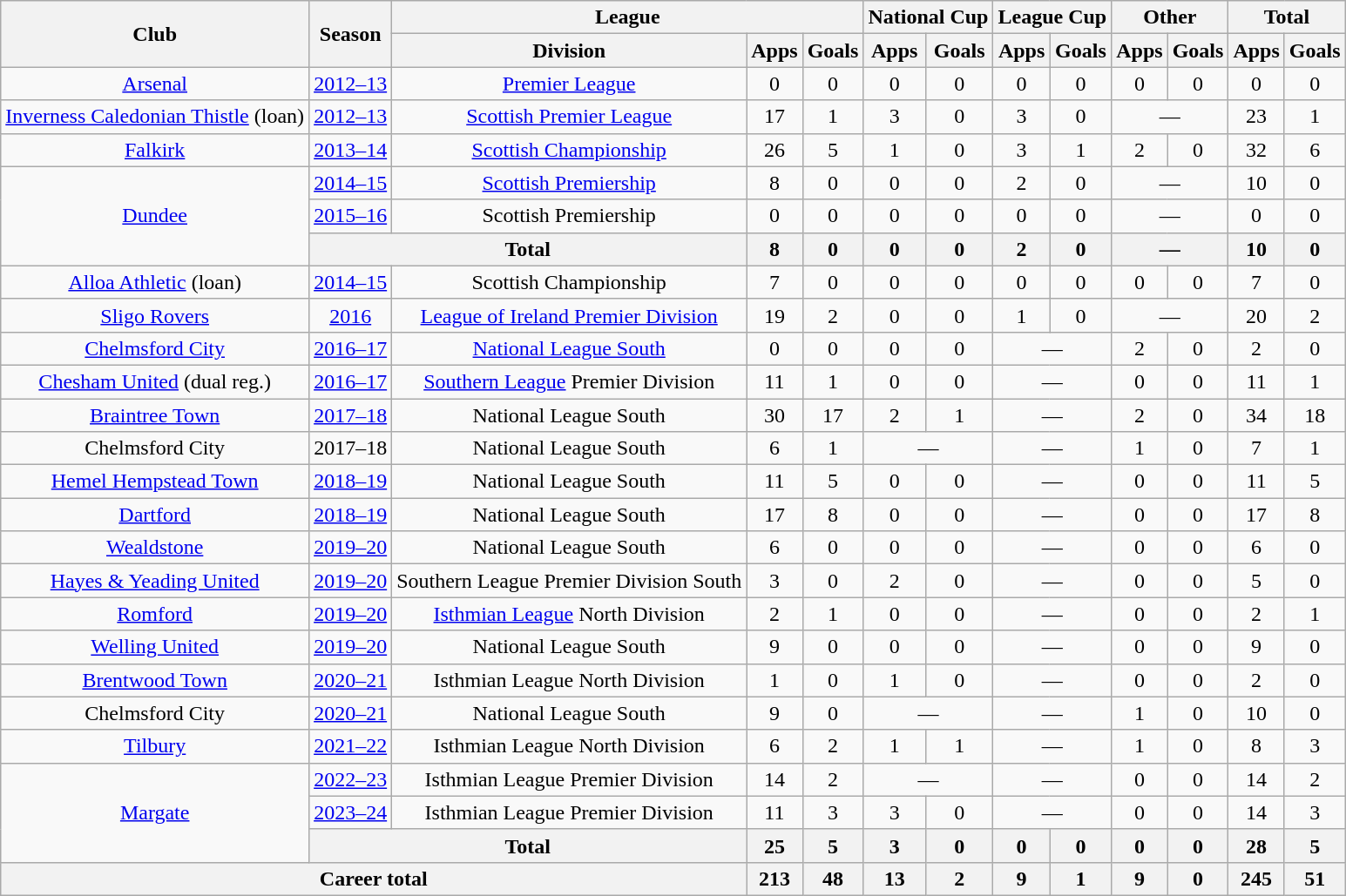<table class="wikitable" style="text-align: center">
<tr>
<th rowspan="2">Club</th>
<th rowspan="2">Season</th>
<th colspan="3">League</th>
<th colspan="2">National Cup</th>
<th colspan="2">League Cup</th>
<th colspan="2">Other</th>
<th colspan="2">Total</th>
</tr>
<tr>
<th>Division</th>
<th>Apps</th>
<th>Goals</th>
<th>Apps</th>
<th>Goals</th>
<th>Apps</th>
<th>Goals</th>
<th>Apps</th>
<th>Goals</th>
<th>Apps</th>
<th>Goals</th>
</tr>
<tr>
<td><a href='#'>Arsenal</a></td>
<td><a href='#'>2012–13</a></td>
<td><a href='#'>Premier League</a></td>
<td>0</td>
<td>0</td>
<td>0</td>
<td>0</td>
<td>0</td>
<td>0</td>
<td>0</td>
<td>0</td>
<td>0</td>
<td>0</td>
</tr>
<tr>
<td><a href='#'>Inverness Caledonian Thistle</a> (loan)</td>
<td><a href='#'>2012–13</a></td>
<td><a href='#'>Scottish Premier League</a></td>
<td>17</td>
<td>1</td>
<td>3</td>
<td>0</td>
<td>3</td>
<td>0</td>
<td colspan="2">—</td>
<td>23</td>
<td>1</td>
</tr>
<tr>
<td><a href='#'>Falkirk</a></td>
<td><a href='#'>2013–14</a></td>
<td><a href='#'>Scottish Championship</a></td>
<td>26</td>
<td>5</td>
<td>1</td>
<td>0</td>
<td>3</td>
<td>1</td>
<td>2</td>
<td>0</td>
<td>32</td>
<td>6</td>
</tr>
<tr>
<td rowspan="3"><a href='#'>Dundee</a></td>
<td><a href='#'>2014–15</a></td>
<td><a href='#'>Scottish Premiership</a></td>
<td>8</td>
<td>0</td>
<td>0</td>
<td>0</td>
<td>2</td>
<td>0</td>
<td colspan="2">—</td>
<td>10</td>
<td>0</td>
</tr>
<tr>
<td><a href='#'>2015–16</a></td>
<td>Scottish Premiership</td>
<td>0</td>
<td>0</td>
<td>0</td>
<td>0</td>
<td>0</td>
<td>0</td>
<td colspan="2">—</td>
<td>0</td>
<td>0</td>
</tr>
<tr>
<th colspan="2">Total</th>
<th>8</th>
<th>0</th>
<th>0</th>
<th>0</th>
<th>2</th>
<th>0</th>
<th colspan="2">—</th>
<th>10</th>
<th>0</th>
</tr>
<tr>
<td><a href='#'>Alloa Athletic</a> (loan)</td>
<td><a href='#'>2014–15</a></td>
<td>Scottish Championship</td>
<td>7</td>
<td>0</td>
<td>0</td>
<td>0</td>
<td>0</td>
<td>0</td>
<td>0</td>
<td>0</td>
<td>7</td>
<td>0</td>
</tr>
<tr>
<td><a href='#'>Sligo Rovers</a></td>
<td><a href='#'>2016</a></td>
<td><a href='#'>League of Ireland Premier Division</a></td>
<td>19</td>
<td>2</td>
<td>0</td>
<td>0</td>
<td>1</td>
<td>0</td>
<td colspan="2">—</td>
<td>20</td>
<td>2</td>
</tr>
<tr>
<td><a href='#'>Chelmsford City</a></td>
<td><a href='#'>2016–17</a></td>
<td><a href='#'>National League South</a></td>
<td>0</td>
<td>0</td>
<td>0</td>
<td>0</td>
<td colspan="2">—</td>
<td>2</td>
<td>0</td>
<td>2</td>
<td>0</td>
</tr>
<tr>
<td><a href='#'>Chesham United</a> (dual reg.)</td>
<td><a href='#'>2016–17</a></td>
<td><a href='#'>Southern League</a> Premier Division</td>
<td>11</td>
<td>1</td>
<td>0</td>
<td>0</td>
<td colspan="2">—</td>
<td>0</td>
<td>0</td>
<td>11</td>
<td>1</td>
</tr>
<tr>
<td><a href='#'>Braintree Town</a></td>
<td><a href='#'>2017–18</a></td>
<td>National League South</td>
<td>30</td>
<td>17</td>
<td>2</td>
<td>1</td>
<td colspan="2">—</td>
<td>2</td>
<td>0</td>
<td>34</td>
<td>18</td>
</tr>
<tr>
<td>Chelmsford City</td>
<td>2017–18</td>
<td>National League South</td>
<td>6</td>
<td>1</td>
<td colspan="2">—</td>
<td colspan="2">—</td>
<td>1</td>
<td>0</td>
<td>7</td>
<td>1</td>
</tr>
<tr>
<td><a href='#'>Hemel Hempstead Town</a></td>
<td><a href='#'>2018–19</a></td>
<td>National League South</td>
<td>11</td>
<td>5</td>
<td>0</td>
<td>0</td>
<td colspan="2">—</td>
<td>0</td>
<td>0</td>
<td>11</td>
<td>5</td>
</tr>
<tr>
<td><a href='#'>Dartford</a></td>
<td><a href='#'>2018–19</a></td>
<td>National League South</td>
<td>17</td>
<td>8</td>
<td>0</td>
<td>0</td>
<td colspan="2">—</td>
<td>0</td>
<td>0</td>
<td>17</td>
<td>8</td>
</tr>
<tr>
<td><a href='#'>Wealdstone</a></td>
<td><a href='#'>2019–20</a></td>
<td>National League South</td>
<td>6</td>
<td>0</td>
<td>0</td>
<td>0</td>
<td colspan="2">—</td>
<td>0</td>
<td>0</td>
<td>6</td>
<td>0</td>
</tr>
<tr>
<td><a href='#'>Hayes & Yeading United</a></td>
<td><a href='#'>2019–20</a></td>
<td>Southern League Premier Division South</td>
<td>3</td>
<td>0</td>
<td>2</td>
<td>0</td>
<td colspan="2">—</td>
<td>0</td>
<td>0</td>
<td>5</td>
<td>0</td>
</tr>
<tr>
<td><a href='#'>Romford</a></td>
<td><a href='#'>2019–20</a></td>
<td><a href='#'>Isthmian League</a> North Division</td>
<td>2</td>
<td>1</td>
<td>0</td>
<td>0</td>
<td colspan="2">—</td>
<td>0</td>
<td>0</td>
<td>2</td>
<td>1</td>
</tr>
<tr>
<td><a href='#'>Welling United</a></td>
<td><a href='#'>2019–20</a></td>
<td>National League South</td>
<td>9</td>
<td>0</td>
<td>0</td>
<td>0</td>
<td colspan="2">—</td>
<td>0</td>
<td>0</td>
<td>9</td>
<td>0</td>
</tr>
<tr>
<td><a href='#'>Brentwood Town</a></td>
<td><a href='#'>2020–21</a></td>
<td>Isthmian League North Division</td>
<td>1</td>
<td>0</td>
<td>1</td>
<td>0</td>
<td colspan="2">—</td>
<td>0</td>
<td>0</td>
<td>2</td>
<td>0</td>
</tr>
<tr>
<td>Chelmsford City</td>
<td><a href='#'>2020–21</a></td>
<td>National League South</td>
<td>9</td>
<td>0</td>
<td colspan="2">—</td>
<td colspan="2">—</td>
<td>1</td>
<td>0</td>
<td>10</td>
<td>0</td>
</tr>
<tr>
<td><a href='#'>Tilbury</a></td>
<td><a href='#'>2021–22</a></td>
<td>Isthmian League North Division</td>
<td>6</td>
<td>2</td>
<td>1</td>
<td>1</td>
<td colspan="2">—</td>
<td>1</td>
<td>0</td>
<td>8</td>
<td>3</td>
</tr>
<tr>
<td rowspan="3"><a href='#'>Margate</a></td>
<td><a href='#'>2022–23</a></td>
<td>Isthmian League Premier Division</td>
<td>14</td>
<td>2</td>
<td colspan="2">—</td>
<td colspan="2">—</td>
<td>0</td>
<td>0</td>
<td>14</td>
<td>2</td>
</tr>
<tr>
<td><a href='#'>2023–24</a></td>
<td>Isthmian League Premier Division</td>
<td>11</td>
<td>3</td>
<td>3</td>
<td>0</td>
<td colspan="2">—</td>
<td>0</td>
<td>0</td>
<td>14</td>
<td>3</td>
</tr>
<tr>
<th colspan="2">Total</th>
<th>25</th>
<th>5</th>
<th>3</th>
<th>0</th>
<th>0</th>
<th>0</th>
<th>0</th>
<th>0</th>
<th>28</th>
<th>5</th>
</tr>
<tr>
<th colspan="3">Career total</th>
<th>213</th>
<th>48</th>
<th>13</th>
<th>2</th>
<th>9</th>
<th>1</th>
<th>9</th>
<th>0</th>
<th>245</th>
<th>51</th>
</tr>
</table>
